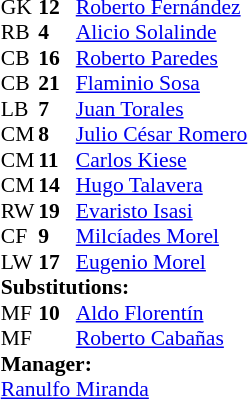<table cellspacing="0" cellpadding="0" style="font-size:90%; margin:0.2em auto;">
<tr>
<th width="25"></th>
<th width="25"></th>
</tr>
<tr>
<td>GK</td>
<td><strong>12</strong></td>
<td><a href='#'>Roberto Fernández</a></td>
</tr>
<tr>
<td>RB</td>
<td><strong>4</strong></td>
<td><a href='#'>Alicio Solalinde</a></td>
</tr>
<tr>
<td>CB</td>
<td><strong>16</strong></td>
<td><a href='#'>Roberto Paredes</a></td>
</tr>
<tr>
<td>CB</td>
<td><strong>21</strong></td>
<td><a href='#'>Flaminio Sosa</a></td>
</tr>
<tr>
<td>LB</td>
<td><strong>7</strong></td>
<td><a href='#'>Juan Torales</a></td>
</tr>
<tr>
<td>CM</td>
<td><strong>8</strong></td>
<td><a href='#'>Julio César Romero</a></td>
</tr>
<tr>
<td>CM</td>
<td><strong>11</strong></td>
<td><a href='#'>Carlos Kiese</a></td>
<td></td>
<td></td>
</tr>
<tr>
<td>CM</td>
<td><strong>14</strong></td>
<td><a href='#'>Hugo Talavera</a></td>
<td></td>
<td></td>
</tr>
<tr>
<td>RW</td>
<td><strong>19</strong></td>
<td><a href='#'>Evaristo Isasi</a></td>
</tr>
<tr>
<td>CF</td>
<td><strong>9</strong></td>
<td><a href='#'>Milcíades Morel</a></td>
</tr>
<tr>
<td>LW</td>
<td><strong>17</strong></td>
<td><a href='#'>Eugenio Morel</a></td>
<td></td>
<td></td>
</tr>
<tr>
<td colspan=4><strong>Substitutions:</strong></td>
</tr>
<tr>
<td>MF</td>
<td><strong>10</strong></td>
<td><a href='#'>Aldo Florentín</a></td>
<td></td>
<td></td>
</tr>
<tr>
<td>MF</td>
<td></td>
<td><a href='#'>Roberto Cabañas</a></td>
<td></td>
<td></td>
</tr>
<tr>
<td colspan=4><strong>Manager:</strong></td>
</tr>
<tr>
<td colspan=4><a href='#'>Ranulfo Miranda</a></td>
</tr>
</table>
